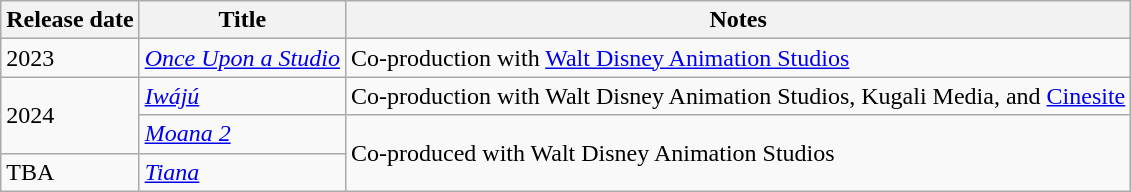<table class="wikitable sortable">
<tr>
<th>Release date</th>
<th>Title</th>
<th>Notes</th>
</tr>
<tr>
<td>2023</td>
<td><em><a href='#'>Once Upon a Studio</a></em></td>
<td>Co-production with <a href='#'>Walt Disney Animation Studios</a></td>
</tr>
<tr>
<td rowspan="2">2024</td>
<td><em><a href='#'>Iwájú</a></em></td>
<td>Co-production with Walt Disney Animation Studios, Kugali Media, and <a href='#'>Cinesite</a></td>
</tr>
<tr>
<td><em><a href='#'>Moana 2</a></em></td>
<td rowspan="2">Co-produced with Walt Disney Animation Studios</td>
</tr>
<tr>
<td>TBA</td>
<td><em><a href='#'>Tiana</a></em></td>
</tr>
</table>
